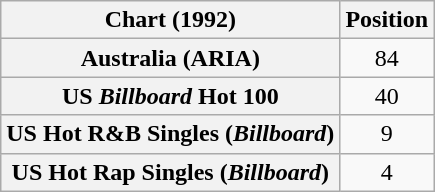<table class="wikitable sortable plainrowheaders" style="text-align:center">
<tr>
<th>Chart (1992)</th>
<th>Position</th>
</tr>
<tr>
<th scope="row">Australia (ARIA)</th>
<td>84</td>
</tr>
<tr>
<th scope="row">US <em>Billboard</em> Hot 100</th>
<td>40</td>
</tr>
<tr>
<th scope="row">US Hot R&B Singles (<em>Billboard</em>)</th>
<td>9</td>
</tr>
<tr>
<th scope="row">US Hot Rap Singles (<em>Billboard</em>)</th>
<td>4</td>
</tr>
</table>
